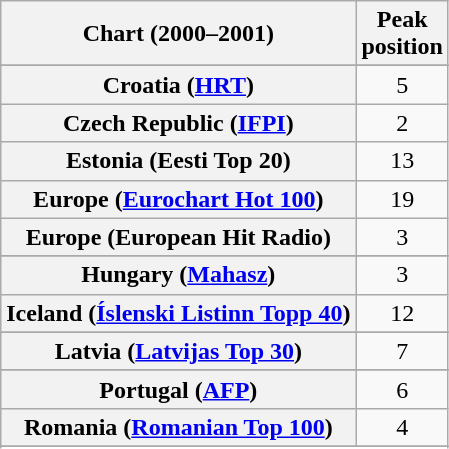<table class="wikitable sortable plainrowheaders" style="text-align:center">
<tr>
<th>Chart (2000–2001)</th>
<th>Peak<br>position</th>
</tr>
<tr>
</tr>
<tr>
</tr>
<tr>
</tr>
<tr>
</tr>
<tr>
</tr>
<tr>
</tr>
<tr>
<th scope="row">Croatia (<a href='#'>HRT</a>)</th>
<td>5</td>
</tr>
<tr>
<th scope="row">Czech Republic (<a href='#'>IFPI</a>)</th>
<td>2</td>
</tr>
<tr>
<th scope="row">Estonia (Eesti Top 20)</th>
<td>13</td>
</tr>
<tr>
<th scope="row">Europe (<a href='#'>Eurochart Hot 100</a>)</th>
<td>19</td>
</tr>
<tr>
<th scope="row">Europe (European Hit Radio)</th>
<td>3</td>
</tr>
<tr>
</tr>
<tr>
</tr>
<tr>
<th scope="row">Hungary (<a href='#'>Mahasz</a>)</th>
<td>3</td>
</tr>
<tr>
<th scope="row">Iceland (<a href='#'>Íslenski Listinn Topp 40</a>)</th>
<td>12</td>
</tr>
<tr>
</tr>
<tr>
</tr>
<tr>
<th scope="row">Latvia (<a href='#'>Latvijas Top 30</a>)</th>
<td>7</td>
</tr>
<tr>
</tr>
<tr>
</tr>
<tr>
</tr>
<tr>
<th scope="row">Portugal (<a href='#'>AFP</a>)</th>
<td>6</td>
</tr>
<tr>
<th scope="row">Romania (<a href='#'>Romanian Top 100</a>)</th>
<td>4</td>
</tr>
<tr>
</tr>
<tr>
</tr>
<tr>
</tr>
<tr>
</tr>
<tr>
</tr>
<tr>
</tr>
<tr>
</tr>
<tr>
</tr>
<tr>
</tr>
<tr>
</tr>
</table>
